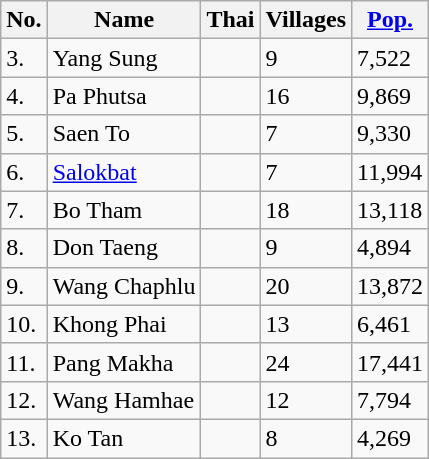<table class="wikitable sortable">
<tr>
<th>No.</th>
<th>Name</th>
<th>Thai</th>
<th>Villages</th>
<th><a href='#'>Pop.</a></th>
</tr>
<tr>
<td>3.</td>
<td>Yang Sung</td>
<td></td>
<td>9</td>
<td>7,522</td>
</tr>
<tr>
<td>4.</td>
<td>Pa Phutsa</td>
<td></td>
<td>16</td>
<td>9,869</td>
</tr>
<tr>
<td>5.</td>
<td>Saen To</td>
<td></td>
<td>7</td>
<td>9,330</td>
</tr>
<tr>
<td>6.</td>
<td><a href='#'>Salokbat</a></td>
<td></td>
<td>7</td>
<td>11,994</td>
</tr>
<tr>
<td>7.</td>
<td>Bo Tham</td>
<td></td>
<td>18</td>
<td>13,118</td>
</tr>
<tr>
<td>8.</td>
<td>Don Taeng</td>
<td></td>
<td>9</td>
<td>4,894</td>
</tr>
<tr>
<td>9.</td>
<td>Wang Chaphlu</td>
<td></td>
<td>20</td>
<td>13,872</td>
</tr>
<tr>
<td>10.</td>
<td>Khong Phai</td>
<td></td>
<td>13</td>
<td>6,461</td>
</tr>
<tr>
<td>11.</td>
<td>Pang Makha</td>
<td></td>
<td>24</td>
<td>17,441</td>
</tr>
<tr>
<td>12.</td>
<td>Wang Hamhae</td>
<td></td>
<td>12</td>
<td>7,794</td>
</tr>
<tr>
<td>13.</td>
<td>Ko Tan</td>
<td></td>
<td>8</td>
<td>4,269</td>
</tr>
</table>
